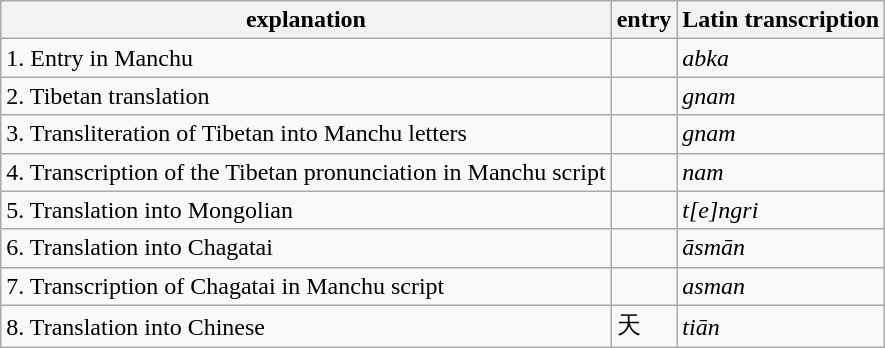<table class="wikitable">
<tr>
<th>explanation</th>
<th>entry</th>
<th>Latin transcription</th>
</tr>
<tr ---->
<td>1. Entry in Manchu</td>
<td></td>
<td><em>abka</em></td>
</tr>
<tr ---->
<td>2. Tibetan translation</td>
<td></td>
<td><em>gnam</em></td>
</tr>
<tr ---->
<td>3. Transliteration of Tibetan into Manchu letters</td>
<td></td>
<td><em>gnam</em></td>
</tr>
<tr ---->
<td>4. Transcription of the Tibetan pronunciation in Manchu script</td>
<td></td>
<td><em>nam</em></td>
</tr>
<tr ---->
<td>5. Translation into Mongolian</td>
<td></td>
<td><em>t[e]ngri</em></td>
</tr>
<tr ---->
<td>6. Translation into Chagatai</td>
<td></td>
<td><em>āsmān</em></td>
</tr>
<tr ---->
<td>7. Transcription of Chagatai in Manchu script</td>
<td></td>
<td><em>asman</em></td>
</tr>
<tr ---->
<td>8. Translation into Chinese</td>
<td>天</td>
<td><em>tiān</em></td>
</tr>
</table>
